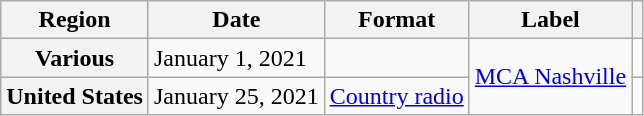<table class="wikitable plainrowheaders">
<tr>
<th scope="col">Region</th>
<th scope="col">Date</th>
<th scope="col">Format</th>
<th scope="col">Label</th>
<th scope="col"></th>
</tr>
<tr>
<th scope="row">Various</th>
<td>January 1, 2021</td>
<td></td>
<td rowspan="2"><a href='#'>MCA Nashville</a></td>
<td></td>
</tr>
<tr>
<th scope="row">United States</th>
<td>January 25, 2021</td>
<td><a href='#'>Country radio</a></td>
<td></td>
</tr>
</table>
